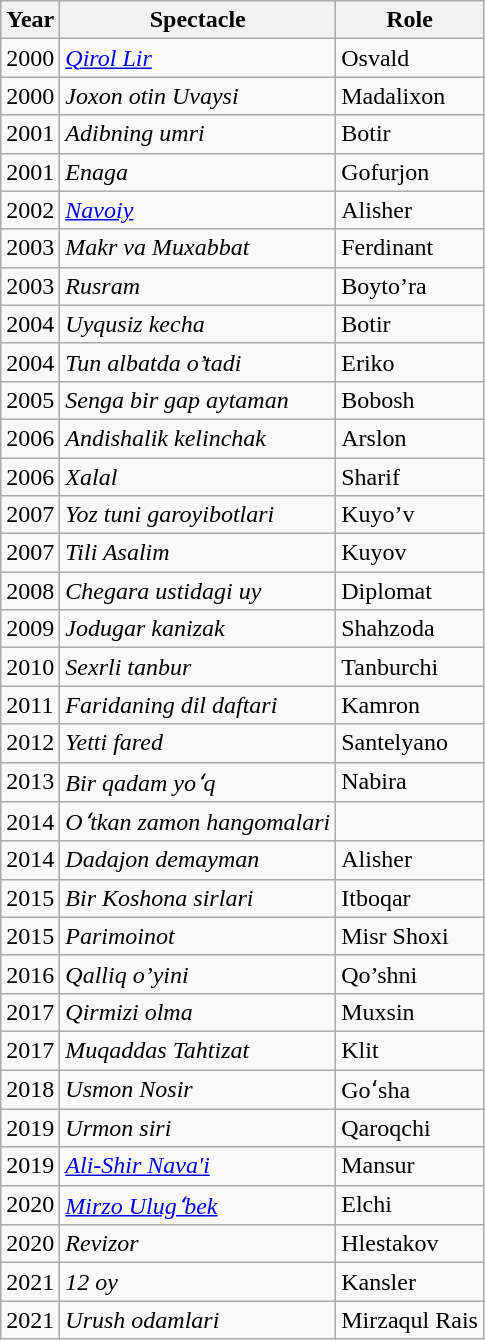<table class="wikitable sortable">
<tr>
<th>Year</th>
<th>Spectacle</th>
<th>Role</th>
</tr>
<tr>
<td>2000</td>
<td><em><a href='#'>Qirol Lir</a></em></td>
<td>Osvald</td>
</tr>
<tr>
<td>2000</td>
<td><em>Joxon otin Uvaysi</em></td>
<td>Madalixon</td>
</tr>
<tr>
<td>2001</td>
<td><em>Adibning umri</em></td>
<td>Botir</td>
</tr>
<tr>
<td>2001</td>
<td><em>Enaga</em></td>
<td>Gofurjon</td>
</tr>
<tr>
<td>2002</td>
<td><em><a href='#'>Navoiy</a></em></td>
<td>Alisher</td>
</tr>
<tr>
<td>2003</td>
<td><em>Makr va Muxabbat</em></td>
<td>Ferdinant</td>
</tr>
<tr>
<td>2003</td>
<td><em>Rusram</em></td>
<td>Boyto’ra</td>
</tr>
<tr>
<td>2004</td>
<td><em>Uyqusiz kecha</em></td>
<td>Botir</td>
</tr>
<tr>
<td>2004</td>
<td><em>Tun albatda o’tadi</em></td>
<td>Eriko</td>
</tr>
<tr>
<td>2005</td>
<td><em>Senga bir gap aytaman</em></td>
<td>Bobosh</td>
</tr>
<tr>
<td>2006</td>
<td><em>Andishalik kelinchak</em></td>
<td>Arslon</td>
</tr>
<tr>
<td>2006</td>
<td><em>Xalal</em></td>
<td>Sharif</td>
</tr>
<tr>
<td>2007</td>
<td><em>Yoz tuni garoyibotlari</em></td>
<td>Kuyo’v</td>
</tr>
<tr>
<td>2007</td>
<td><em>Tili Asalim</em></td>
<td>Kuyov</td>
</tr>
<tr>
<td>2008</td>
<td><em>Chegara ustidagi uy</em></td>
<td>Diplomat</td>
</tr>
<tr>
<td>2009</td>
<td><em>Jodugar kanizak</em></td>
<td>Shahzoda</td>
</tr>
<tr>
<td>2010</td>
<td><em>Sexrli tanbur</em></td>
<td>Tanburchi</td>
</tr>
<tr>
<td>2011</td>
<td><em>Faridaning dil daftari</em></td>
<td>Kamron</td>
</tr>
<tr>
<td>2012</td>
<td><em>Yetti fared</em></td>
<td>Santelyano</td>
</tr>
<tr>
<td>2013</td>
<td><em>Bir qadam yoʻq</em></td>
<td>Nabira</td>
</tr>
<tr>
<td>2014</td>
<td><em>Oʻtkan zamon hangomalari</em></td>
<td></td>
</tr>
<tr>
<td>2014</td>
<td><em>Dadajon demayman</em></td>
<td>Alisher</td>
</tr>
<tr>
<td>2015</td>
<td><em>Bir Koshona sirlari</em></td>
<td>Itboqar</td>
</tr>
<tr>
<td>2015</td>
<td><em>Parimoinot</em></td>
<td>Misr Shoxi</td>
</tr>
<tr>
<td>2016</td>
<td><em>Qalliq o’yini</em></td>
<td>Qo’shni</td>
</tr>
<tr>
<td>2017</td>
<td><em>Qirmizi olma</em></td>
<td>Muxsin</td>
</tr>
<tr>
<td>2017</td>
<td><em>Muqaddas Tahtizat</em></td>
<td>Klit</td>
</tr>
<tr>
<td>2018</td>
<td><em>Usmon Nosir</em></td>
<td>Goʻsha</td>
</tr>
<tr>
<td>2019</td>
<td><em>Urmon siri</em></td>
<td>Qaroqchi</td>
</tr>
<tr>
<td>2019</td>
<td><em><a href='#'>Ali-Shir Nava'i</a></em></td>
<td>Mansur</td>
</tr>
<tr>
<td>2020</td>
<td><em><a href='#'>Mirzo Ulugʻbek</a></em></td>
<td>Elchi</td>
</tr>
<tr>
<td>2020</td>
<td><em>Revizor</em></td>
<td>Hlestakov</td>
</tr>
<tr>
<td>2021</td>
<td><em>12 oy</em></td>
<td>Kansler</td>
</tr>
<tr>
<td>2021</td>
<td><em>Urush odamlari</em></td>
<td>Mirzaqul Rais</td>
</tr>
</table>
